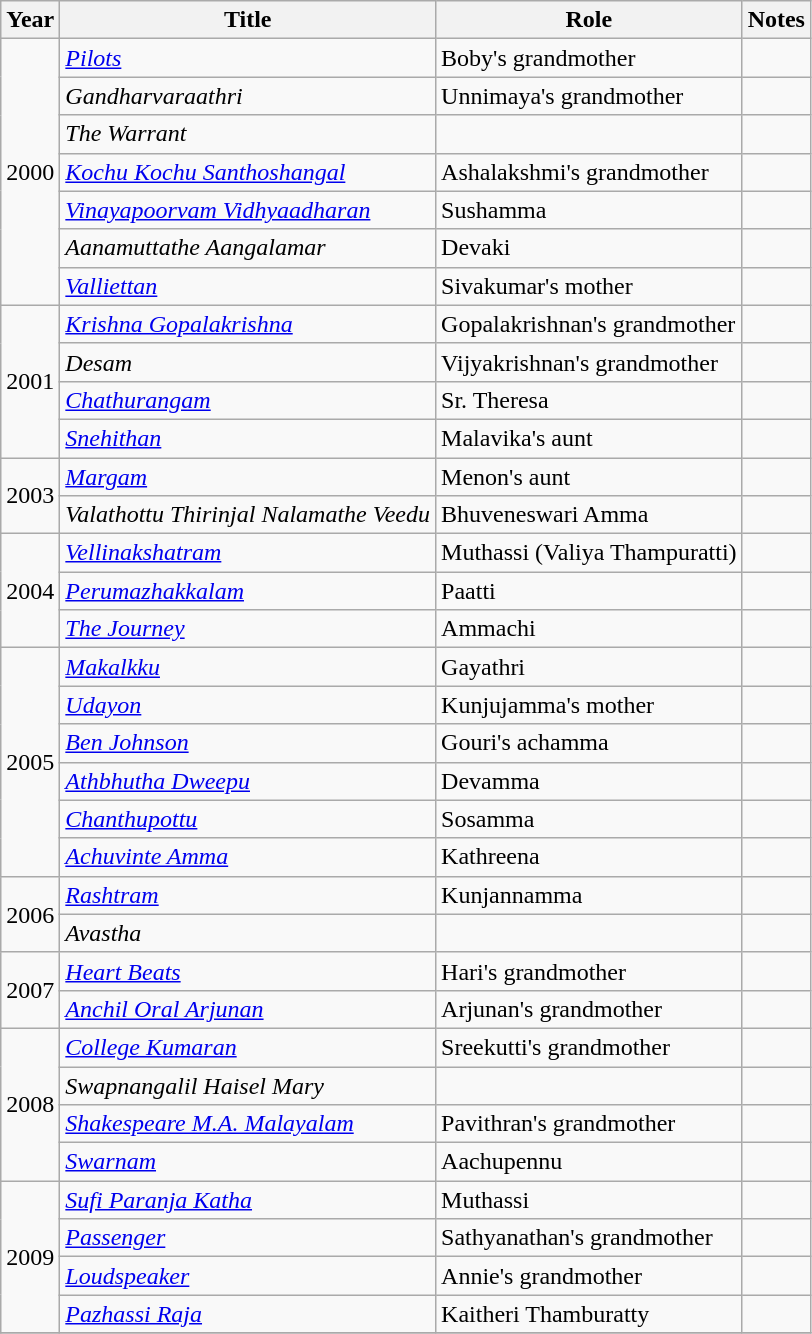<table class="wikitable sortable">
<tr>
<th>Year</th>
<th>Title</th>
<th>Role</th>
<th class="unsortable">Notes</th>
</tr>
<tr>
<td rowspan=7>2000</td>
<td><em><a href='#'>Pilots</a></em></td>
<td>Boby's grandmother</td>
<td></td>
</tr>
<tr>
<td><em>Gandharvaraathri</em></td>
<td>Unnimaya's grandmother</td>
<td></td>
</tr>
<tr>
<td><em>The Warrant</em></td>
<td></td>
<td></td>
</tr>
<tr>
<td><em><a href='#'>Kochu Kochu Santhoshangal</a></em></td>
<td>Ashalakshmi's grandmother</td>
<td></td>
</tr>
<tr>
<td><em><a href='#'>Vinayapoorvam Vidhyaadharan</a></em></td>
<td>Sushamma</td>
<td></td>
</tr>
<tr>
<td><em>Aanamuttathe Aangalamar</em></td>
<td>Devaki</td>
<td></td>
</tr>
<tr>
<td><em><a href='#'>Valliettan</a></em></td>
<td>Sivakumar's mother</td>
<td></td>
</tr>
<tr>
<td rowspan=4>2001</td>
<td><em><a href='#'>Krishna Gopalakrishna</a></em></td>
<td>Gopalakrishnan's grandmother</td>
<td></td>
</tr>
<tr>
<td><em>Desam</em></td>
<td>Vijyakrishnan's grandmother</td>
<td></td>
</tr>
<tr>
<td><em><a href='#'>Chathurangam</a></em></td>
<td>Sr. Theresa</td>
<td></td>
</tr>
<tr>
<td><em><a href='#'>Snehithan</a></em></td>
<td>Malavika's aunt</td>
<td></td>
</tr>
<tr>
<td rowspan=2>2003</td>
<td><em><a href='#'>Margam</a></em></td>
<td>Menon's aunt</td>
<td></td>
</tr>
<tr>
<td><em>Valathottu Thirinjal Nalamathe Veedu</em></td>
<td>Bhuveneswari Amma</td>
<td></td>
</tr>
<tr>
<td rowspan=3>2004</td>
<td><em><a href='#'>Vellinakshatram</a></em></td>
<td>Muthassi (Valiya Thampuratti)</td>
<td></td>
</tr>
<tr>
<td><em><a href='#'>Perumazhakkalam</a></em></td>
<td>Paatti</td>
<td></td>
</tr>
<tr>
<td><em><a href='#'>The Journey</a></em></td>
<td>Ammachi</td>
<td></td>
</tr>
<tr>
<td rowspan=6>2005</td>
<td><em><a href='#'>Makalkku</a></em></td>
<td>Gayathri</td>
<td></td>
</tr>
<tr>
<td><em><a href='#'>Udayon</a></em></td>
<td>Kunjujamma's mother</td>
<td></td>
</tr>
<tr>
<td><em><a href='#'>Ben Johnson</a></em></td>
<td>Gouri's achamma</td>
<td></td>
</tr>
<tr>
<td><em><a href='#'>Athbhutha Dweepu</a></em></td>
<td>Devamma</td>
<td></td>
</tr>
<tr>
<td><em><a href='#'>Chanthupottu</a></em></td>
<td>Sosamma</td>
<td></td>
</tr>
<tr>
<td><em><a href='#'>Achuvinte Amma</a></em></td>
<td>Kathreena</td>
<td></td>
</tr>
<tr>
<td rowspan=2>2006</td>
<td><em><a href='#'>Rashtram</a></em></td>
<td>Kunjannamma</td>
<td></td>
</tr>
<tr>
<td><em>Avastha</em></td>
<td></td>
<td></td>
</tr>
<tr>
<td rowspan=2>2007</td>
<td><em><a href='#'>Heart Beats</a></em></td>
<td>Hari's grandmother</td>
<td></td>
</tr>
<tr>
<td><em><a href='#'>Anchil Oral Arjunan</a></em></td>
<td>Arjunan's grandmother</td>
<td></td>
</tr>
<tr>
<td rowspan=4>2008</td>
<td><em><a href='#'>College Kumaran</a></em></td>
<td>Sreekutti's grandmother</td>
<td></td>
</tr>
<tr>
<td><em>Swapnangalil Haisel Mary</em></td>
<td></td>
<td></td>
</tr>
<tr>
<td><em><a href='#'>Shakespeare M.A. Malayalam</a></em></td>
<td>Pavithran's grandmother</td>
<td></td>
</tr>
<tr>
<td><em><a href='#'>Swarnam</a></em></td>
<td>Aachupennu</td>
<td></td>
</tr>
<tr>
<td rowspan=4>2009</td>
<td><em><a href='#'>Sufi Paranja Katha</a></em></td>
<td>Muthassi</td>
<td></td>
</tr>
<tr>
<td><em><a href='#'>Passenger</a></em></td>
<td>Sathyanathan's grandmother</td>
<td></td>
</tr>
<tr>
<td><em><a href='#'>Loudspeaker</a></em></td>
<td>Annie's grandmother</td>
<td></td>
</tr>
<tr>
<td><em><a href='#'>Pazhassi Raja</a></em></td>
<td>Kaitheri Thamburatty</td>
<td></td>
</tr>
<tr>
</tr>
</table>
